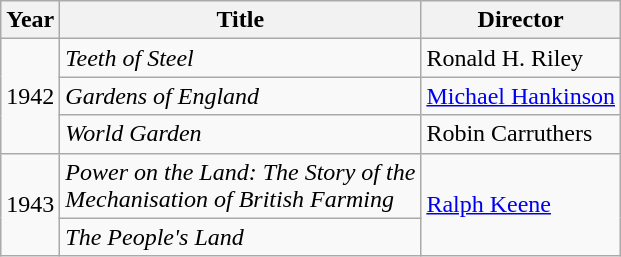<table class="wikitable">
<tr>
<th>Year</th>
<th>Title</th>
<th>Director</th>
</tr>
<tr>
<td rowspan=3>1942</td>
<td><em>Teeth of Steel</em></td>
<td>Ronald H. Riley</td>
</tr>
<tr>
<td><em>Gardens of England</em></td>
<td><a href='#'>Michael Hankinson</a></td>
</tr>
<tr>
<td><em>World Garden</em></td>
<td>Robin Carruthers</td>
</tr>
<tr>
<td rowspan=2>1943</td>
<td><em>Power on the Land: The Story of the<br>Mechanisation of British Farming</em></td>
<td rowspan=2><a href='#'>Ralph Keene</a></td>
</tr>
<tr>
<td><em>The People's Land</em></td>
</tr>
</table>
